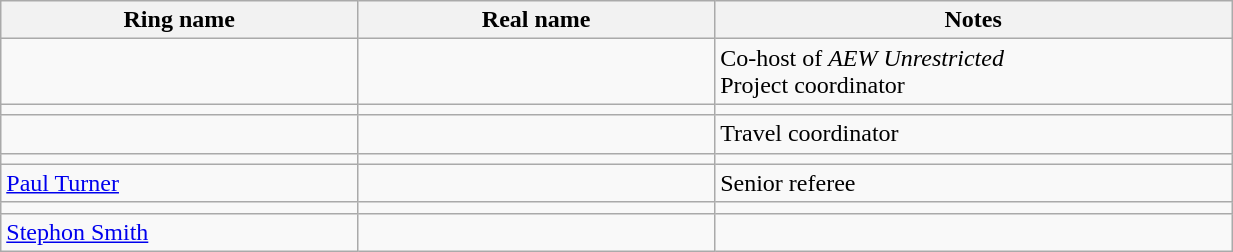<table class="wikitable sortable" style="width:65%;">
<tr>
<th style="width:29%;">Ring name</th>
<th style="width:29%;">Real name</th>
<th style="width:42%;">Notes</th>
</tr>
<tr>
<td></td>
<td></td>
<td>Co-host of <em>AEW Unrestricted</em><br>Project coordinator</td>
</tr>
<tr>
<td></td>
<td></td>
<td></td>
</tr>
<tr>
<td></td>
<td></td>
<td>Travel coordinator</td>
</tr>
<tr>
<td></td>
<td></td>
<td></td>
</tr>
<tr>
<td><a href='#'>Paul Turner</a></td>
<td></td>
<td>Senior referee</td>
</tr>
<tr>
<td></td>
<td></td>
<td></td>
</tr>
<tr>
<td><a href='#'>Stephon Smith</a></td>
<td></td>
<td></td>
</tr>
</table>
